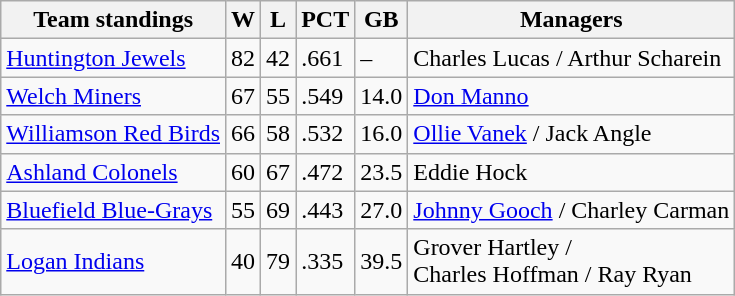<table class="wikitable">
<tr>
<th>Team standings</th>
<th>W</th>
<th>L</th>
<th>PCT</th>
<th>GB</th>
<th>Managers</th>
</tr>
<tr>
<td><a href='#'>Huntington Jewels</a></td>
<td>82</td>
<td>42</td>
<td>.661</td>
<td>–</td>
<td>Charles Lucas / Arthur Scharein</td>
</tr>
<tr>
<td><a href='#'>Welch Miners</a></td>
<td>67</td>
<td>55</td>
<td>.549</td>
<td>14.0</td>
<td><a href='#'>Don Manno</a></td>
</tr>
<tr>
<td><a href='#'>Williamson Red Birds</a></td>
<td>66</td>
<td>58</td>
<td>.532</td>
<td>16.0</td>
<td><a href='#'>Ollie Vanek</a> / Jack Angle</td>
</tr>
<tr>
<td><a href='#'>Ashland Colonels</a></td>
<td>60</td>
<td>67</td>
<td>.472</td>
<td>23.5</td>
<td>Eddie Hock</td>
</tr>
<tr>
<td><a href='#'>Bluefield Blue-Grays</a></td>
<td>55</td>
<td>69</td>
<td>.443</td>
<td>27.0</td>
<td><a href='#'>Johnny Gooch</a> / Charley Carman</td>
</tr>
<tr>
<td><a href='#'>Logan Indians</a></td>
<td>40</td>
<td>79</td>
<td>.335</td>
<td>39.5</td>
<td>Grover Hartley /<br> Charles Hoffman / Ray Ryan</td>
</tr>
</table>
